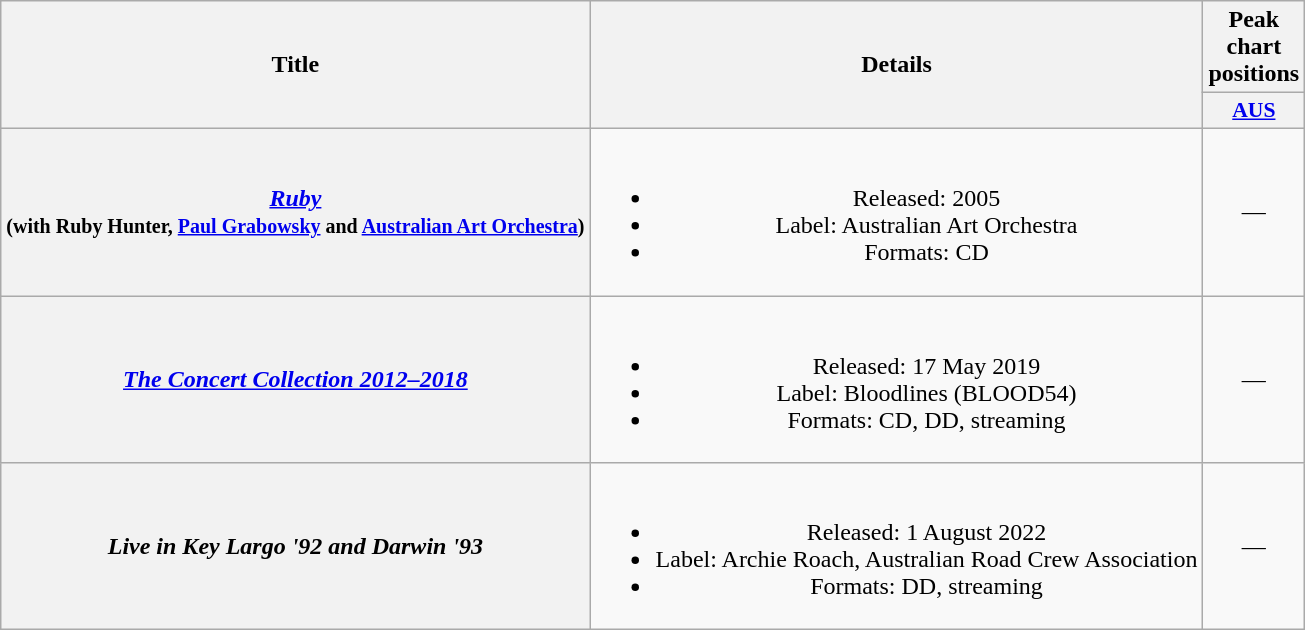<table class="wikitable plainrowheaders" style="text-align:center;">
<tr>
<th scope="col" rowspan="2">Title</th>
<th scope="col" rowspan="2">Details</th>
<th scope="col" colspan="1">Peak chart positions</th>
</tr>
<tr>
<th scope="col" style="width:3em;font-size:90%;"><a href='#'>AUS</a><br></th>
</tr>
<tr>
<th scope="row"><em><a href='#'>Ruby</a></em> <br> <small>(with Ruby Hunter, <a href='#'>Paul Grabowsky</a> and <a href='#'>Australian Art Orchestra</a>)</small></th>
<td><br><ul><li>Released: 2005</li><li>Label: Australian Art Orchestra</li><li>Formats: CD</li></ul></td>
<td>—</td>
</tr>
<tr>
<th scope="row"><em><a href='#'>The Concert Collection 2012–2018</a></em></th>
<td><br><ul><li>Released: 17 May 2019</li><li>Label: Bloodlines (BLOOD54)</li><li>Formats: CD, DD, streaming</li></ul></td>
<td>—</td>
</tr>
<tr>
<th scope="row"><em>Live in Key Largo '92 and Darwin '93 </em></th>
<td><br><ul><li>Released: 1 August 2022</li><li>Label: Archie Roach, Australian Road Crew Association</li><li>Formats: DD, streaming</li></ul></td>
<td>—</td>
</tr>
</table>
